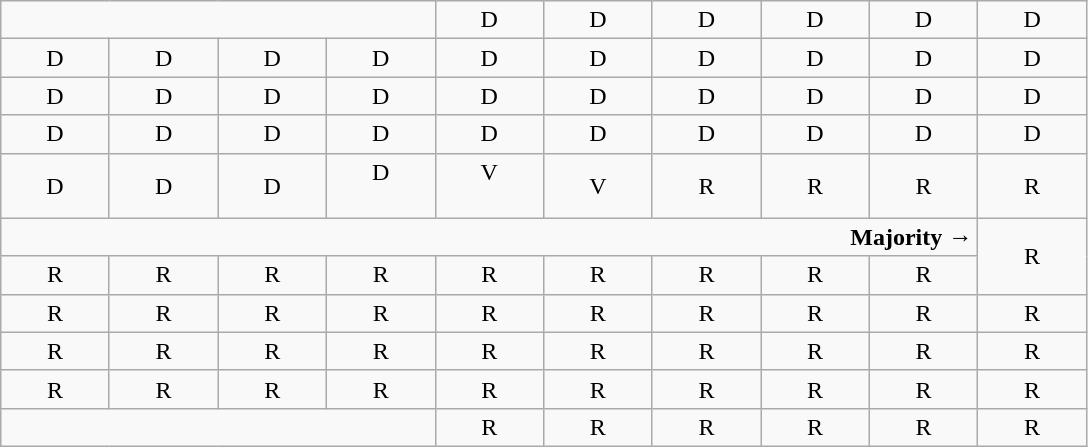<table class="wikitable" style="text-align:center">
<tr>
<td colspan=4></td>
<td>D</td>
<td>D</td>
<td>D</td>
<td>D</td>
<td>D</td>
<td>D</td>
</tr>
<tr>
<td width=65px >D</td>
<td width=65px >D</td>
<td width=65px >D</td>
<td width=65px >D</td>
<td width=65px >D</td>
<td width=65px >D</td>
<td width=65px >D</td>
<td width=65px >D</td>
<td width=65px >D</td>
<td width=65px >D</td>
</tr>
<tr>
<td>D</td>
<td>D</td>
<td>D</td>
<td>D</td>
<td>D</td>
<td>D</td>
<td>D</td>
<td>D</td>
<td>D</td>
<td>D</td>
</tr>
<tr>
<td>D</td>
<td>D</td>
<td>D</td>
<td>D</td>
<td>D</td>
<td>D</td>
<td>D</td>
<td>D</td>
<td>D</td>
<td>D</td>
</tr>
<tr>
<td>D</td>
<td>D</td>
<td>D</td>
<td>D<br><br></td>
<td>V<br><br></td>
<td>V</td>
<td>R</td>
<td>R</td>
<td>R</td>
<td>R</td>
</tr>
<tr style="height:1em">
<td colspan=9 align=right><strong>Majority →</strong></td>
<td rowspan=2 >R</td>
</tr>
<tr style="height:1em">
<td>R</td>
<td>R</td>
<td>R</td>
<td>R</td>
<td>R</td>
<td>R</td>
<td>R</td>
<td>R</td>
<td>R</td>
</tr>
<tr>
<td>R</td>
<td>R</td>
<td>R</td>
<td>R</td>
<td>R</td>
<td>R</td>
<td>R</td>
<td>R</td>
<td>R</td>
<td>R</td>
</tr>
<tr>
<td>R</td>
<td>R</td>
<td>R</td>
<td>R</td>
<td>R</td>
<td>R</td>
<td>R</td>
<td>R</td>
<td>R</td>
<td>R</td>
</tr>
<tr>
<td>R</td>
<td>R</td>
<td>R</td>
<td>R</td>
<td>R</td>
<td>R</td>
<td>R</td>
<td>R</td>
<td>R</td>
<td>R</td>
</tr>
<tr>
<td colspan=4></td>
<td>R</td>
<td>R</td>
<td>R</td>
<td>R</td>
<td>R</td>
<td>R</td>
</tr>
</table>
